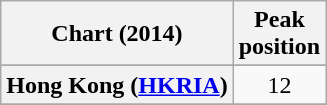<table class="wikitable sortable plainrowheaders">
<tr>
<th>Chart (2014)</th>
<th>Peak<br>position</th>
</tr>
<tr>
</tr>
<tr>
</tr>
<tr>
</tr>
<tr>
</tr>
<tr>
</tr>
<tr>
<th scope="row">Hong Kong (<a href='#'>HKRIA</a>)</th>
<td style="text-align:center;">12</td>
</tr>
<tr>
</tr>
<tr>
</tr>
<tr>
</tr>
<tr>
</tr>
<tr>
</tr>
<tr>
</tr>
<tr>
</tr>
<tr>
</tr>
</table>
